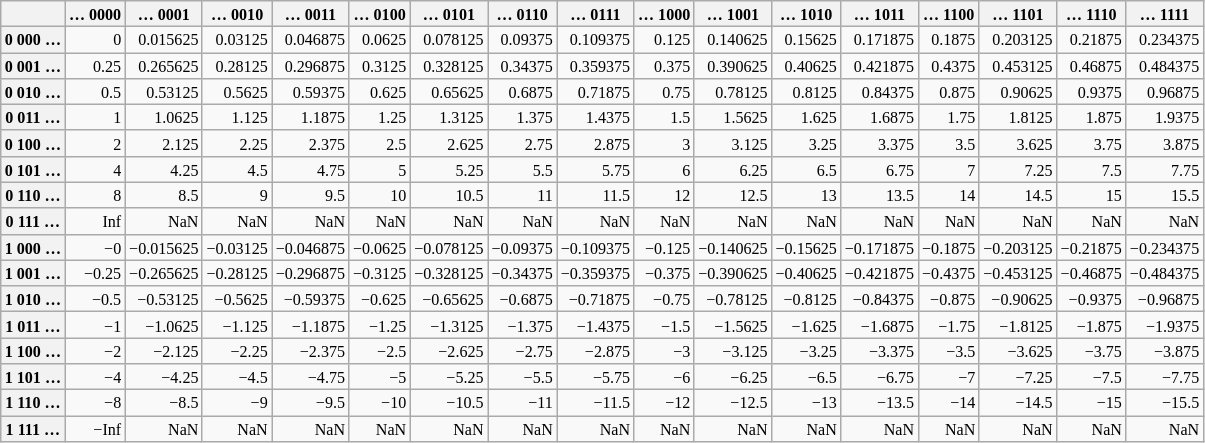<table class="wikitable" style="text-align:right; font-size:67%">
<tr>
<th></th>
<th>… 0000</th>
<th>… 0001</th>
<th>… 0010</th>
<th>… 0011</th>
<th>… 0100</th>
<th>… 0101</th>
<th>… 0110</th>
<th>… 0111</th>
<th>… 1000</th>
<th>… 1001</th>
<th>… 1010</th>
<th>… 1011</th>
<th>… 1100</th>
<th>… 1101</th>
<th>… 1110</th>
<th>… 1111</th>
</tr>
<tr>
<th>0 000 …</th>
<td>0</td>
<td>0.015625</td>
<td>0.03125</td>
<td>0.046875</td>
<td>0.0625</td>
<td>0.078125</td>
<td>0.09375</td>
<td>0.109375</td>
<td>0.125</td>
<td>0.140625</td>
<td>0.15625</td>
<td>0.171875</td>
<td>0.1875</td>
<td>0.203125</td>
<td>0.21875</td>
<td>0.234375</td>
</tr>
<tr>
<th>0 001 …</th>
<td>0.25</td>
<td>0.265625</td>
<td>0.28125</td>
<td>0.296875</td>
<td>0.3125</td>
<td>0.328125</td>
<td>0.34375</td>
<td>0.359375</td>
<td>0.375</td>
<td>0.390625</td>
<td>0.40625</td>
<td>0.421875</td>
<td>0.4375</td>
<td>0.453125</td>
<td>0.46875</td>
<td>0.484375</td>
</tr>
<tr>
<th>0 010 …</th>
<td>0.5</td>
<td>0.53125</td>
<td>0.5625</td>
<td>0.59375</td>
<td>0.625</td>
<td>0.65625</td>
<td>0.6875</td>
<td>0.71875</td>
<td>0.75</td>
<td>0.78125</td>
<td>0.8125</td>
<td>0.84375</td>
<td>0.875</td>
<td>0.90625</td>
<td>0.9375</td>
<td>0.96875</td>
</tr>
<tr>
<th>0 011 …</th>
<td>1</td>
<td>1.0625</td>
<td>1.125</td>
<td>1.1875</td>
<td>1.25</td>
<td>1.3125</td>
<td>1.375</td>
<td>1.4375</td>
<td>1.5</td>
<td>1.5625</td>
<td>1.625</td>
<td>1.6875</td>
<td>1.75</td>
<td>1.8125</td>
<td>1.875</td>
<td>1.9375</td>
</tr>
<tr>
<th>0 100 …</th>
<td>2</td>
<td>2.125</td>
<td>2.25</td>
<td>2.375</td>
<td>2.5</td>
<td>2.625</td>
<td>2.75</td>
<td>2.875</td>
<td>3</td>
<td>3.125</td>
<td>3.25</td>
<td>3.375</td>
<td>3.5</td>
<td>3.625</td>
<td>3.75</td>
<td>3.875</td>
</tr>
<tr>
<th>0 101 …</th>
<td>4</td>
<td>4.25</td>
<td>4.5</td>
<td>4.75</td>
<td>5</td>
<td>5.25</td>
<td>5.5</td>
<td>5.75</td>
<td>6</td>
<td>6.25</td>
<td>6.5</td>
<td>6.75</td>
<td>7</td>
<td>7.25</td>
<td>7.5</td>
<td>7.75</td>
</tr>
<tr>
<th>0 110 …</th>
<td>8</td>
<td>8.5</td>
<td>9</td>
<td>9.5</td>
<td>10</td>
<td>10.5</td>
<td>11</td>
<td>11.5</td>
<td>12</td>
<td>12.5</td>
<td>13</td>
<td>13.5</td>
<td>14</td>
<td>14.5</td>
<td>15</td>
<td>15.5</td>
</tr>
<tr>
<th>0 111 …</th>
<td>Inf</td>
<td>NaN</td>
<td>NaN</td>
<td>NaN</td>
<td>NaN</td>
<td>NaN</td>
<td>NaN</td>
<td>NaN</td>
<td>NaN</td>
<td>NaN</td>
<td>NaN</td>
<td>NaN</td>
<td>NaN</td>
<td>NaN</td>
<td>NaN</td>
<td>NaN</td>
</tr>
<tr>
<th>1 000 …</th>
<td>−0</td>
<td>−0.015625</td>
<td>−0.03125</td>
<td>−0.046875</td>
<td>−0.0625</td>
<td>−0.078125</td>
<td>−0.09375</td>
<td>−0.109375</td>
<td>−0.125</td>
<td>−0.140625</td>
<td>−0.15625</td>
<td>−0.171875</td>
<td>−0.1875</td>
<td>−0.203125</td>
<td>−0.21875</td>
<td>−0.234375</td>
</tr>
<tr>
<th>1 001 …</th>
<td>−0.25</td>
<td>−0.265625</td>
<td>−0.28125</td>
<td>−0.296875</td>
<td>−0.3125</td>
<td>−0.328125</td>
<td>−0.34375</td>
<td>−0.359375</td>
<td>−0.375</td>
<td>−0.390625</td>
<td>−0.40625</td>
<td>−0.421875</td>
<td>−0.4375</td>
<td>−0.453125</td>
<td>−0.46875</td>
<td>−0.484375</td>
</tr>
<tr>
<th>1 010 …</th>
<td>−0.5</td>
<td>−0.53125</td>
<td>−0.5625</td>
<td>−0.59375</td>
<td>−0.625</td>
<td>−0.65625</td>
<td>−0.6875</td>
<td>−0.71875</td>
<td>−0.75</td>
<td>−0.78125</td>
<td>−0.8125</td>
<td>−0.84375</td>
<td>−0.875</td>
<td>−0.90625</td>
<td>−0.9375</td>
<td>−0.96875</td>
</tr>
<tr>
<th>1 011 …</th>
<td>−1</td>
<td>−1.0625</td>
<td>−1.125</td>
<td>−1.1875</td>
<td>−1.25</td>
<td>−1.3125</td>
<td>−1.375</td>
<td>−1.4375</td>
<td>−1.5</td>
<td>−1.5625</td>
<td>−1.625</td>
<td>−1.6875</td>
<td>−1.75</td>
<td>−1.8125</td>
<td>−1.875</td>
<td>−1.9375</td>
</tr>
<tr>
<th>1 100 …</th>
<td>−2</td>
<td>−2.125</td>
<td>−2.25</td>
<td>−2.375</td>
<td>−2.5</td>
<td>−2.625</td>
<td>−2.75</td>
<td>−2.875</td>
<td>−3</td>
<td>−3.125</td>
<td>−3.25</td>
<td>−3.375</td>
<td>−3.5</td>
<td>−3.625</td>
<td>−3.75</td>
<td>−3.875</td>
</tr>
<tr>
<th>1 101 …</th>
<td>−4</td>
<td>−4.25</td>
<td>−4.5</td>
<td>−4.75</td>
<td>−5</td>
<td>−5.25</td>
<td>−5.5</td>
<td>−5.75</td>
<td>−6</td>
<td>−6.25</td>
<td>−6.5</td>
<td>−6.75</td>
<td>−7</td>
<td>−7.25</td>
<td>−7.5</td>
<td>−7.75</td>
</tr>
<tr>
<th>1 110 …</th>
<td>−8</td>
<td>−8.5</td>
<td>−9</td>
<td>−9.5</td>
<td>−10</td>
<td>−10.5</td>
<td>−11</td>
<td>−11.5</td>
<td>−12</td>
<td>−12.5</td>
<td>−13</td>
<td>−13.5</td>
<td>−14</td>
<td>−14.5</td>
<td>−15</td>
<td>−15.5</td>
</tr>
<tr>
<th>1 111 …</th>
<td>−Inf</td>
<td>NaN</td>
<td>NaN</td>
<td>NaN</td>
<td>NaN</td>
<td>NaN</td>
<td>NaN</td>
<td>NaN</td>
<td>NaN</td>
<td>NaN</td>
<td>NaN</td>
<td>NaN</td>
<td>NaN</td>
<td>NaN</td>
<td>NaN</td>
<td>NaN</td>
</tr>
</table>
